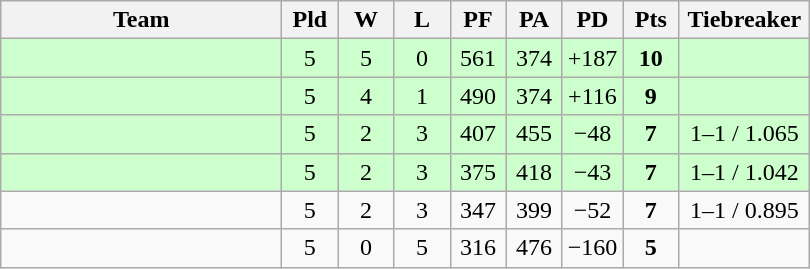<table class=wikitable style="text-align:center">
<tr>
<th width=180>Team</th>
<th width=30>Pld</th>
<th width=30>W</th>
<th width=30>L</th>
<th width=30>PF</th>
<th width=30>PA</th>
<th width=30>PD</th>
<th width=30>Pts</th>
<th width=80>Tiebreaker</th>
</tr>
<tr align=center bgcolor="#ccffcc">
<td align=left></td>
<td>5</td>
<td>5</td>
<td>0</td>
<td>561</td>
<td>374</td>
<td>+187</td>
<td><strong>10</strong></td>
<td></td>
</tr>
<tr align=center bgcolor="#ccffcc">
<td align=left></td>
<td>5</td>
<td>4</td>
<td>1</td>
<td>490</td>
<td>374</td>
<td>+116</td>
<td><strong>9</strong></td>
<td></td>
</tr>
<tr align=center bgcolor="#ccffcc">
<td align=left></td>
<td>5</td>
<td>2</td>
<td>3</td>
<td>407</td>
<td>455</td>
<td>−48</td>
<td><strong>7</strong></td>
<td>1–1 / 1.065</td>
</tr>
<tr align=center bgcolor="#ccffcc">
<td align=left></td>
<td>5</td>
<td>2</td>
<td>3</td>
<td>375</td>
<td>418</td>
<td>−43</td>
<td><strong>7</strong></td>
<td>1–1 / 1.042</td>
</tr>
<tr align=center>
<td align=left></td>
<td>5</td>
<td>2</td>
<td>3</td>
<td>347</td>
<td>399</td>
<td>−52</td>
<td><strong>7</strong></td>
<td>1–1 / 0.895</td>
</tr>
<tr align=center>
<td align=left></td>
<td>5</td>
<td>0</td>
<td>5</td>
<td>316</td>
<td>476</td>
<td>−160</td>
<td><strong>5</strong></td>
<td></td>
</tr>
</table>
